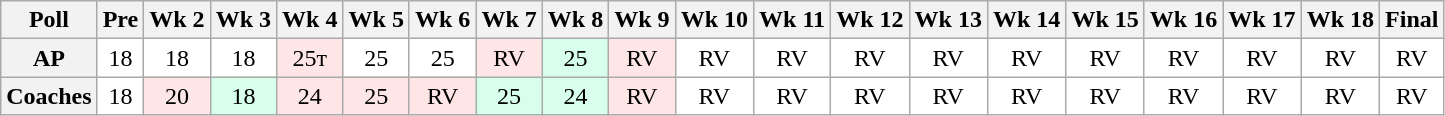<table class="wikitable" style="white-space:nowrap;">
<tr>
<th>Poll</th>
<th>Pre</th>
<th>Wk 2</th>
<th>Wk 3</th>
<th>Wk 4</th>
<th>Wk 5</th>
<th>Wk 6</th>
<th>Wk 7</th>
<th>Wk 8</th>
<th>Wk 9</th>
<th>Wk 10</th>
<th>Wk 11</th>
<th>Wk 12</th>
<th>Wk 13</th>
<th>Wk 14</th>
<th>Wk 15</th>
<th>Wk 16</th>
<th>Wk 17</th>
<th>Wk 18</th>
<th>Final</th>
</tr>
<tr style="text-align:center;">
<th>AP</th>
<td style="background:#FFF;">18</td>
<td style="background:#FFF;">18</td>
<td style="background:#FFF;">18</td>
<td style="background:#FFE6E6;">25т</td>
<td style="background:#FFF;">25</td>
<td style="background:#FFF;">25</td>
<td style="background:#FFE6E6;">RV</td>
<td style="background:#D8FFEB;">25</td>
<td style="background:#FFE6E6;">RV</td>
<td style="background:#FFF;">RV</td>
<td style="background:#FFF;">RV</td>
<td style="background:#FFF;">RV</td>
<td style="background:#FFF;">RV</td>
<td style="background:#FFF;">RV</td>
<td style="background:#FFF;">RV</td>
<td style="background:#FFF;">RV</td>
<td style="background:#FFF;">RV</td>
<td style="background:#FFF;">RV</td>
<td style="background:#FFF;">RV</td>
</tr>
<tr style="text-align:center;">
<th>Coaches</th>
<td style="background:#FFF;">18</td>
<td style="background:#FFE6E6;">20</td>
<td style="background:#D8FFEB;">18</td>
<td style="background:#FFE6E6;">24</td>
<td style="background:#FFE6E6;">25</td>
<td style="background:#FFE6E6;">RV</td>
<td style="background:#D8FFEB;">25</td>
<td style="background:#D8FFEB;">24</td>
<td style="background:#FFE6E6;">RV</td>
<td style="background:#FFF;">RV</td>
<td style="background:#FFF;">RV</td>
<td style="background:#FFF;">RV</td>
<td style="background:#FFF;">RV</td>
<td style="background:#FFF;">RV</td>
<td style="background:#FFF;">RV</td>
<td style="background:#FFF;">RV</td>
<td style="background:#FFF;">RV</td>
<td style="background:#FFF;">RV</td>
<td style="background:#FFF;">RV</td>
</tr>
</table>
